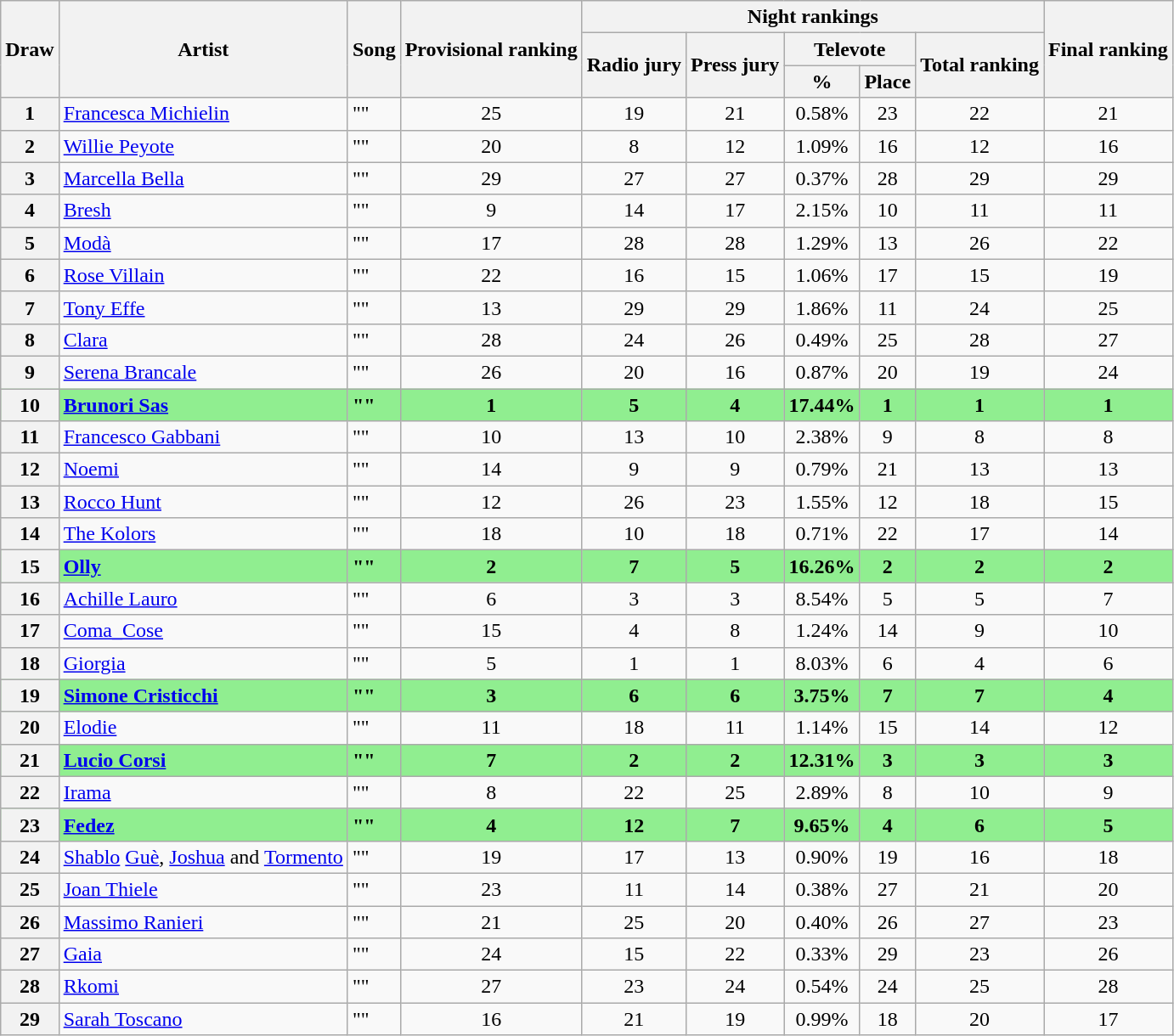<table class="wikitable sortable plainrowheaders" style="text-align:center">
<tr>
<th rowspan="3">Draw</th>
<th rowspan="3">Artist</th>
<th rowspan="3">Song</th>
<th rowspan="3">Provisional ranking</th>
<th colspan="5" class="unsortable">Night rankings</th>
<th rowspan="3">Final ranking</th>
</tr>
<tr>
<th rowspan="2">Radio jury</th>
<th rowspan="2">Press jury</th>
<th colspan="2">Televote</th>
<th rowspan="2">Total ranking</th>
</tr>
<tr>
<th>%</th>
<th>Place</th>
</tr>
<tr>
<th scope="row" style="text-align:center">1</th>
<td align="left"><a href='#'>Francesca Michielin</a></td>
<td align="left">""</td>
<td>25</td>
<td>19</td>
<td>21</td>
<td>0.58%</td>
<td>23</td>
<td>22</td>
<td>21</td>
</tr>
<tr>
<th scope="row" style="text-align:center">2</th>
<td align="left"><a href='#'>Willie Peyote</a></td>
<td align="left">""</td>
<td>20</td>
<td>8</td>
<td>12</td>
<td>1.09%</td>
<td>16</td>
<td>12</td>
<td>16</td>
</tr>
<tr>
<th scope="row" style="text-align:center">3</th>
<td align="left"><a href='#'>Marcella Bella</a></td>
<td align="left">""</td>
<td>29</td>
<td>27</td>
<td>27</td>
<td>0.37%</td>
<td>28</td>
<td>29</td>
<td>29</td>
</tr>
<tr>
<th scope="row" style="text-align:center">4</th>
<td align="left"><a href='#'>Bresh</a></td>
<td align="left">""</td>
<td>9</td>
<td>14</td>
<td>17</td>
<td>2.15%</td>
<td>10</td>
<td>11</td>
<td>11</td>
</tr>
<tr>
<th scope="row" style="text-align:center">5</th>
<td align="left"><a href='#'>Modà</a></td>
<td align="left">""</td>
<td>17</td>
<td>28</td>
<td>28</td>
<td>1.29%</td>
<td>13</td>
<td>26</td>
<td>22</td>
</tr>
<tr>
<th scope="row" style="text-align:center">6</th>
<td align="left"><a href='#'>Rose Villain</a></td>
<td align="left">""</td>
<td>22</td>
<td>16</td>
<td>15</td>
<td>1.06%</td>
<td>17</td>
<td>15</td>
<td>19</td>
</tr>
<tr>
<th scope="row" style="text-align:center">7</th>
<td align="left"><a href='#'>Tony Effe</a></td>
<td align="left">""</td>
<td>13</td>
<td>29</td>
<td>29</td>
<td>1.86%</td>
<td>11</td>
<td>24</td>
<td>25</td>
</tr>
<tr>
<th scope="row" style="text-align:center">8</th>
<td align="left"><a href='#'>Clara</a></td>
<td align="left">""</td>
<td>28</td>
<td>24</td>
<td>26</td>
<td>0.49%</td>
<td>25</td>
<td>28</td>
<td>27</td>
</tr>
<tr>
<th scope="row" style="text-align:center">9</th>
<td align="left"><a href='#'>Serena Brancale</a></td>
<td align="left">""</td>
<td>26</td>
<td>20</td>
<td>16</td>
<td>0.87%</td>
<td>20</td>
<td>19</td>
<td>24</td>
</tr>
<tr style="font-weight:bold; background:#90EE90;">
<th scope="row" style="text-align:center">10</th>
<td align="left"><a href='#'>Brunori Sas</a></td>
<td align="left">""</td>
<td>1</td>
<td>5</td>
<td>4</td>
<td>17.44%</td>
<td>1</td>
<td>1</td>
<td>1</td>
</tr>
<tr>
<th scope="row" style="text-align:center">11</th>
<td align="left"><a href='#'>Francesco Gabbani</a></td>
<td align="left">""</td>
<td>10</td>
<td>13</td>
<td>10</td>
<td>2.38%</td>
<td>9</td>
<td>8</td>
<td>8</td>
</tr>
<tr>
<th scope="row" style="text-align:center">12</th>
<td align="left"><a href='#'>Noemi</a></td>
<td align="left">""</td>
<td>14</td>
<td>9</td>
<td>9</td>
<td>0.79%</td>
<td>21</td>
<td>13</td>
<td>13</td>
</tr>
<tr>
<th scope="row" style="text-align:center">13</th>
<td align="left"><a href='#'>Rocco Hunt</a></td>
<td align="left">""</td>
<td>12</td>
<td>26</td>
<td>23</td>
<td>1.55%</td>
<td>12</td>
<td>18</td>
<td>15</td>
</tr>
<tr>
<th scope="row" style="text-align:center">14</th>
<td align="left"><a href='#'>The Kolors</a></td>
<td align="left">""</td>
<td>18</td>
<td>10</td>
<td>18</td>
<td>0.71%</td>
<td>22</td>
<td>17</td>
<td>14</td>
</tr>
<tr style="font-weight:bold; background:#90EE90;">
<th scope="row" style="text-align:center">15</th>
<td align="left"><a href='#'>Olly</a></td>
<td align="left">""</td>
<td>2</td>
<td>7</td>
<td>5</td>
<td>16.26%</td>
<td>2</td>
<td>2</td>
<td>2</td>
</tr>
<tr>
<th scope="row" style="text-align:center">16</th>
<td align="left"><a href='#'>Achille Lauro</a></td>
<td align="left">""</td>
<td>6</td>
<td>3</td>
<td>3</td>
<td>8.54%</td>
<td>5</td>
<td>5</td>
<td>7</td>
</tr>
<tr>
<th scope="row" style="text-align:center">17</th>
<td align="left"><a href='#'>Coma_Cose</a></td>
<td align="left">""</td>
<td>15</td>
<td>4</td>
<td>8</td>
<td>1.24%</td>
<td>14</td>
<td>9</td>
<td>10</td>
</tr>
<tr>
<th scope="row" style="text-align:center">18</th>
<td align="left"><a href='#'>Giorgia</a></td>
<td align="left">""</td>
<td>5</td>
<td>1</td>
<td>1</td>
<td>8.03%</td>
<td>6</td>
<td>4</td>
<td>6</td>
</tr>
<tr style="font-weight:bold; background:#90EE90;">
<th scope="row" style="text-align:center">19</th>
<td align="left"><a href='#'>Simone Cristicchi</a></td>
<td align="left">""</td>
<td>3</td>
<td>6</td>
<td>6</td>
<td>3.75%</td>
<td>7</td>
<td>7</td>
<td>4</td>
</tr>
<tr>
<th scope="row" style="text-align:center">20</th>
<td align="left"><a href='#'>Elodie</a></td>
<td align="left">""</td>
<td>11</td>
<td>18</td>
<td>11</td>
<td>1.14%</td>
<td>15</td>
<td>14</td>
<td>12</td>
</tr>
<tr style="font-weight:bold; background:#90EE90;">
<th scope="row" style="text-align:center">21</th>
<td align="left"><a href='#'>Lucio Corsi</a></td>
<td align="left">""</td>
<td>7</td>
<td>2</td>
<td>2</td>
<td>12.31%</td>
<td>3</td>
<td>3</td>
<td>3</td>
</tr>
<tr>
<th scope="row" style="text-align:center">22</th>
<td align="left"><a href='#'>Irama</a></td>
<td align="left">""</td>
<td>8</td>
<td>22</td>
<td>25</td>
<td>2.89%</td>
<td>8</td>
<td>10</td>
<td>9</td>
</tr>
<tr style="font-weight:bold; background:#90EE90;">
<th scope="row" style="text-align:center">23</th>
<td align="left"><a href='#'>Fedez</a></td>
<td align="left">""</td>
<td>4</td>
<td>12</td>
<td>7</td>
<td>9.65%</td>
<td>4</td>
<td>6</td>
<td>5</td>
</tr>
<tr>
<th scope="row" style="text-align:center">24</th>
<td align="left"><a href='#'>Shablo</a>  <a href='#'>Guè</a>, <a href='#'>Joshua</a> and <a href='#'>Tormento</a></td>
<td align="left">""</td>
<td>19</td>
<td>17</td>
<td>13</td>
<td>0.90%</td>
<td>19</td>
<td>16</td>
<td>18</td>
</tr>
<tr>
<th scope="row" style="text-align:center">25</th>
<td align="left"><a href='#'>Joan Thiele</a></td>
<td align="left">""</td>
<td>23</td>
<td>11</td>
<td>14</td>
<td>0.38%</td>
<td>27</td>
<td>21</td>
<td>20</td>
</tr>
<tr>
<th scope="row" style="text-align:center">26</th>
<td align="left"><a href='#'>Massimo Ranieri</a></td>
<td align="left">""</td>
<td>21</td>
<td>25</td>
<td>20</td>
<td>0.40%</td>
<td>26</td>
<td>27</td>
<td>23</td>
</tr>
<tr>
<th scope="row" style="text-align:center">27</th>
<td align="left"><a href='#'>Gaia</a></td>
<td align="left">""</td>
<td>24</td>
<td>15</td>
<td>22</td>
<td>0.33%</td>
<td>29</td>
<td>23</td>
<td>26</td>
</tr>
<tr>
<th scope="row" style="text-align:center">28</th>
<td align="left"><a href='#'>Rkomi</a></td>
<td align="left">""</td>
<td>27</td>
<td>23</td>
<td>24</td>
<td>0.54%</td>
<td>24</td>
<td>25</td>
<td>28</td>
</tr>
<tr>
<th scope="row" style="text-align:center">29</th>
<td align="left"><a href='#'>Sarah Toscano</a></td>
<td align="left">""</td>
<td>16</td>
<td>21</td>
<td>19</td>
<td>0.99%</td>
<td>18</td>
<td>20</td>
<td>17</td>
</tr>
</table>
